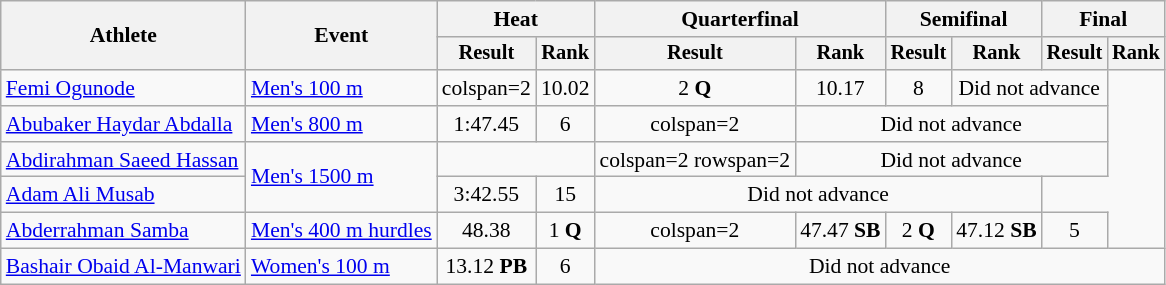<table class="wikitable" style="font-size:90%">
<tr>
<th rowspan="2">Athlete</th>
<th rowspan="2">Event</th>
<th colspan="2">Heat</th>
<th colspan="2">Quarterfinal</th>
<th colspan="2">Semifinal</th>
<th colspan="2">Final</th>
</tr>
<tr style="font-size:95%">
<th>Result</th>
<th>Rank</th>
<th>Result</th>
<th>Rank</th>
<th>Result</th>
<th>Rank</th>
<th>Result</th>
<th>Rank</th>
</tr>
<tr align=center>
<td align=left><a href='#'>Femi Ogunode</a></td>
<td align=left><a href='#'>Men's 100 m</a></td>
<td>colspan=2 </td>
<td>10.02</td>
<td>2 <strong>Q</strong></td>
<td>10.17</td>
<td>8</td>
<td colspan="2">Did not advance</td>
</tr>
<tr align=center>
<td align=left><a href='#'>Abubaker Haydar Abdalla</a></td>
<td align=left><a href='#'>Men's 800 m</a></td>
<td>1:47.45</td>
<td>6</td>
<td>colspan=2 </td>
<td colspan="4">Did not advance</td>
</tr>
<tr align=center>
<td align=left><a href='#'>Abdirahman Saeed Hassan</a></td>
<td align=left rowspan=2><a href='#'>Men's 1500 m</a></td>
<td colspan=2></td>
<td>colspan=2 rowspan=2 </td>
<td colspan="4">Did not advance</td>
</tr>
<tr align=center>
<td align=left><a href='#'>Adam Ali Musab</a></td>
<td>3:42.55</td>
<td>15</td>
<td colspan="4">Did not advance</td>
</tr>
<tr align=center>
<td align=left><a href='#'>Abderrahman Samba</a></td>
<td align=left><a href='#'>Men's 400 m hurdles</a></td>
<td>48.38</td>
<td>1 <strong>Q</strong></td>
<td>colspan=2 </td>
<td>47.47 <strong>SB</strong></td>
<td>2 <strong>Q</strong></td>
<td>47.12 <strong>SB</strong></td>
<td>5</td>
</tr>
<tr align=center>
<td align=left><a href='#'>Bashair Obaid Al-Manwari</a></td>
<td align=left><a href='#'>Women's 100 m</a></td>
<td>13.12 <strong>PB</strong></td>
<td>6</td>
<td colspan="6">Did not advance</td>
</tr>
</table>
